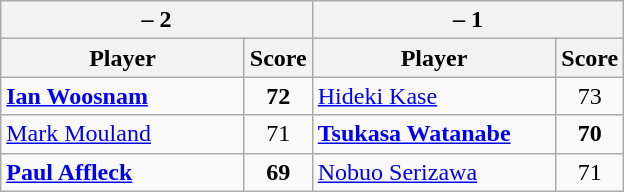<table class=wikitable>
<tr>
<th colspan=2> – 2</th>
<th colspan=2> – 1</th>
</tr>
<tr>
<th width=155>Player</th>
<th>Score</th>
<th width=155>Player</th>
<th>Score</th>
</tr>
<tr>
<td><strong><a href='#'>Ian Woosnam</a></strong></td>
<td align=center><strong>72</strong></td>
<td><a href='#'>Hideki Kase</a></td>
<td align=center>73</td>
</tr>
<tr>
<td><a href='#'>Mark Mouland</a></td>
<td align=center>71</td>
<td><strong><a href='#'>Tsukasa Watanabe</a></strong></td>
<td align=center><strong>70</strong></td>
</tr>
<tr>
<td><strong><a href='#'>Paul Affleck</a></strong></td>
<td align=center><strong>69</strong></td>
<td><a href='#'>Nobuo Serizawa</a></td>
<td align=center>71</td>
</tr>
</table>
